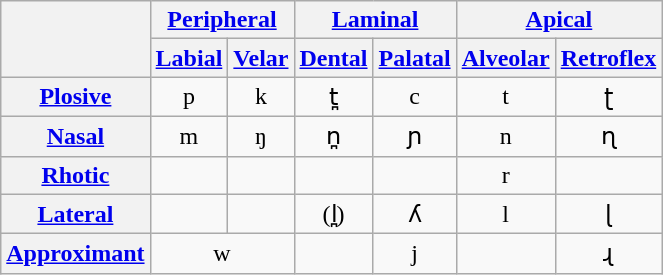<table class="IPA wikitable" style="text-align: center;">
<tr>
<th rowspan="2"></th>
<th colspan="2"><a href='#'>Peripheral</a></th>
<th colspan="2"><a href='#'>Laminal</a></th>
<th colspan="2"><a href='#'>Apical</a></th>
</tr>
<tr>
<th><a href='#'>Labial</a></th>
<th><a href='#'>Velar</a></th>
<th><a href='#'>Dental</a></th>
<th><a href='#'>Palatal</a></th>
<th><a href='#'>Alveolar</a></th>
<th><a href='#'>Retroflex</a></th>
</tr>
<tr>
<th><a href='#'>Plosive</a></th>
<td>p</td>
<td>k</td>
<td>t̪</td>
<td>c</td>
<td>t</td>
<td>ʈ</td>
</tr>
<tr>
<th><a href='#'>Nasal</a></th>
<td>m</td>
<td>ŋ</td>
<td>n̪</td>
<td>ɲ</td>
<td>n</td>
<td>ɳ</td>
</tr>
<tr>
<th><a href='#'>Rhotic</a></th>
<td></td>
<td></td>
<td></td>
<td></td>
<td>r</td>
<td></td>
</tr>
<tr>
<th><a href='#'>Lateral</a></th>
<td></td>
<td></td>
<td>(l̪)</td>
<td>ʎ</td>
<td>l</td>
<td>ɭ</td>
</tr>
<tr>
<th><a href='#'>Approximant</a></th>
<td colspan="2">w</td>
<td></td>
<td>j</td>
<td></td>
<td>ɻ</td>
</tr>
</table>
